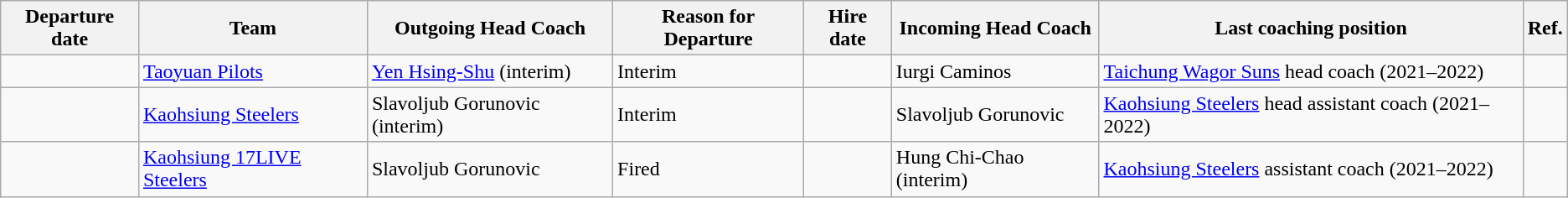<table class="wikitable sortable">
<tr>
<th>Departure date</th>
<th>Team</th>
<th>Outgoing Head Coach</th>
<th>Reason for Departure</th>
<th>Hire date</th>
<th>Incoming Head Coach</th>
<th class="unsortable">Last coaching position</th>
<th class="unsortable">Ref.</th>
</tr>
<tr>
<td></td>
<td><a href='#'>Taoyuan Pilots</a></td>
<td><a href='#'>Yen Hsing-Shu</a> (interim)</td>
<td>Interim</td>
<td></td>
<td>Iurgi Caminos</td>
<td><a href='#'>Taichung Wagor Suns</a> head coach (2021–2022)</td>
<td align="center"></td>
</tr>
<tr>
<td></td>
<td><a href='#'>Kaohsiung Steelers</a></td>
<td>Slavoljub Gorunovic (interim)</td>
<td>Interim</td>
<td></td>
<td>Slavoljub Gorunovic</td>
<td><a href='#'>Kaohsiung Steelers</a> head assistant coach (2021–2022)</td>
<td align="center"></td>
</tr>
<tr>
<td></td>
<td><a href='#'>Kaohsiung 17LIVE Steelers</a></td>
<td>Slavoljub Gorunovic</td>
<td>Fired</td>
<td></td>
<td>Hung Chi-Chao (interim)</td>
<td><a href='#'>Kaohsiung Steelers</a> assistant coach (2021–2022)</td>
<td align="center"></td>
</tr>
</table>
